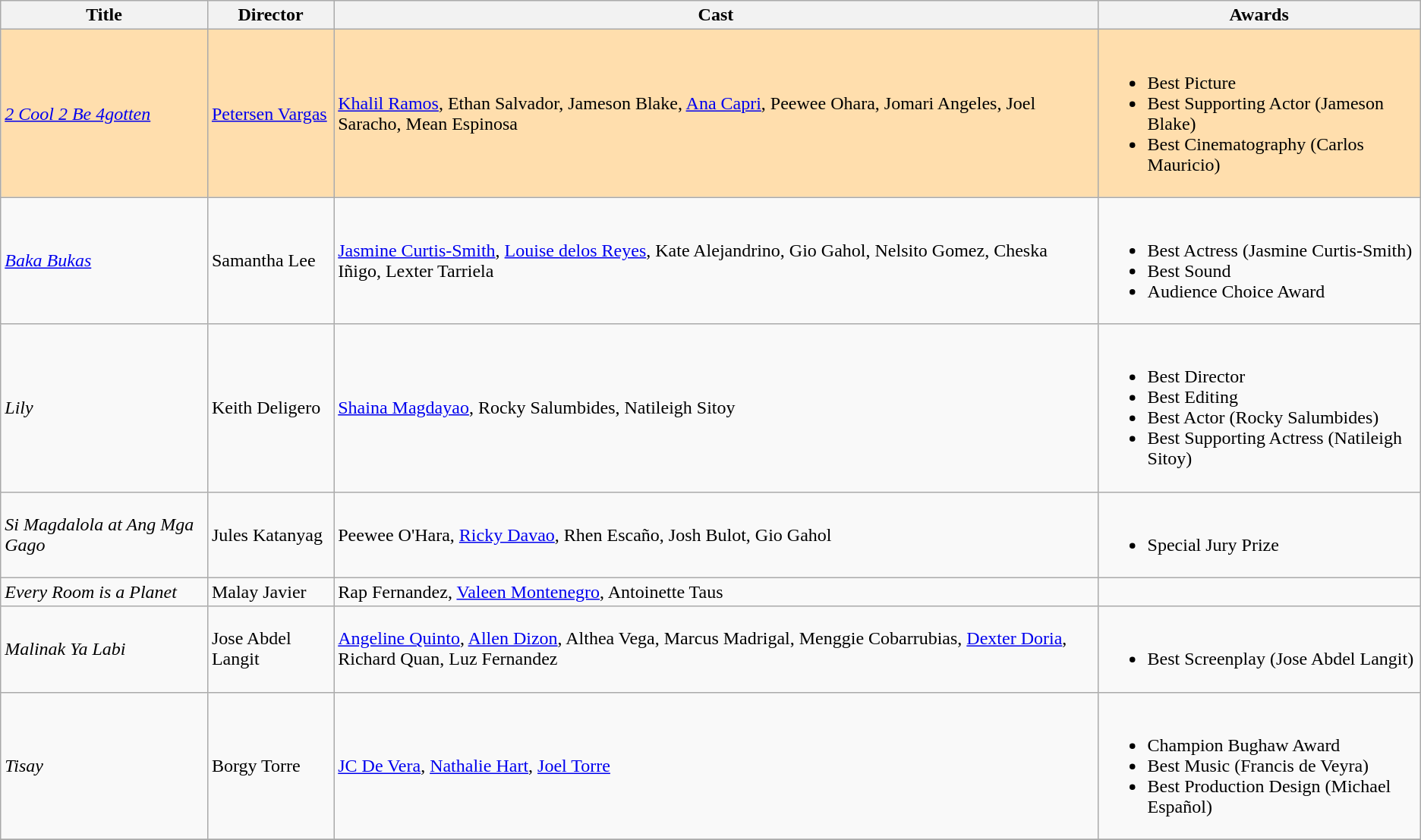<table class="wikitable">
<tr>
<th>Title</th>
<th>Director</th>
<th>Cast</th>
<th>Awards</th>
</tr>
<tr style="background:#FFDEAD;">
<td><em><a href='#'>2 Cool 2 Be 4gotten</a></em></td>
<td><a href='#'>Petersen Vargas</a></td>
<td><a href='#'>Khalil Ramos</a>, Ethan Salvador, Jameson Blake, <a href='#'>Ana Capri</a>, Peewee Ohara, Jomari Angeles,  Joel Saracho, Mean Espinosa</td>
<td><br><ul><li>Best Picture</li><li>Best Supporting Actor (Jameson Blake)</li><li>Best Cinematography (Carlos Mauricio)</li></ul></td>
</tr>
<tr>
<td><em><a href='#'>Baka Bukas</a></em></td>
<td>Samantha Lee</td>
<td><a href='#'>Jasmine Curtis-Smith</a>, <a href='#'>Louise delos Reyes</a>, Kate Alejandrino, Gio Gahol, Nelsito Gomez, Cheska Iñigo, Lexter Tarriela</td>
<td><br><ul><li>Best Actress (Jasmine Curtis-Smith)</li><li>Best Sound</li><li>Audience Choice Award</li></ul></td>
</tr>
<tr>
<td><em>Lily</em></td>
<td>Keith Deligero</td>
<td><a href='#'>Shaina Magdayao</a>, Rocky Salumbides, Natileigh Sitoy</td>
<td><br><ul><li>Best Director</li><li>Best Editing</li><li>Best Actor (Rocky Salumbides)</li><li>Best Supporting Actress (Natileigh Sitoy)</li></ul></td>
</tr>
<tr>
<td><em>Si Magdalola at Ang Mga Gago</em></td>
<td>Jules Katanyag</td>
<td>Peewee O'Hara, <a href='#'>Ricky Davao</a>, Rhen Escaño, Josh Bulot, Gio Gahol</td>
<td><br><ul><li>Special Jury Prize</li></ul></td>
</tr>
<tr>
<td><em>Every Room is a Planet</em></td>
<td>Malay Javier</td>
<td>Rap Fernandez, <a href='#'>Valeen Montenegro</a>, Antoinette Taus</td>
<td></td>
</tr>
<tr>
<td><em>Malinak Ya Labi</em></td>
<td>Jose Abdel Langit</td>
<td><a href='#'>Angeline Quinto</a>, <a href='#'>Allen Dizon</a>, Althea Vega, Marcus Madrigal, Menggie Cobarrubias, <a href='#'>Dexter Doria</a>, Richard Quan, Luz Fernandez</td>
<td><br><ul><li>Best Screenplay (Jose Abdel Langit)</li></ul></td>
</tr>
<tr>
<td><em>Tisay</em></td>
<td>Borgy Torre</td>
<td><a href='#'>JC De Vera</a>, <a href='#'>Nathalie Hart</a>, <a href='#'>Joel Torre</a></td>
<td><br><ul><li>Champion Bughaw Award</li><li>Best Music (Francis de Veyra)</li><li>Best Production Design (Michael Español)</li></ul></td>
</tr>
<tr>
</tr>
</table>
